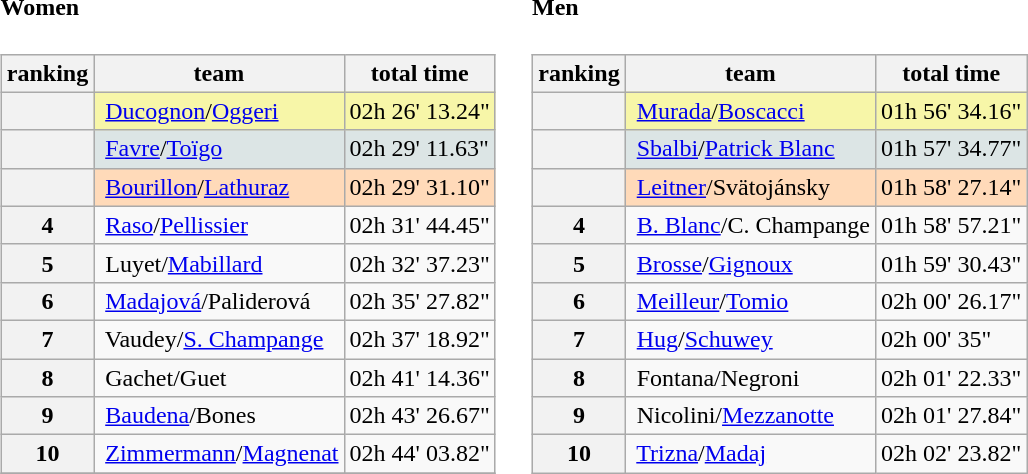<table>
<tr>
<td><br><h4>Women</h4><table class="wikitable">
<tr>
<th>ranking</th>
<th>team</th>
<th>total time</th>
</tr>
<tr>
<th bgcolor="gold"></th>
<td bgcolor="#F7F6A8"> <a href='#'>Ducognon</a>/<a href='#'>Oggeri</a></td>
<td bgcolor="#F7F6A8">02h 26' 13.24"</td>
</tr>
<tr>
<th bgcolor="silver"></th>
<td bgcolor="#DCE5E5"> <a href='#'>Favre</a>/<a href='#'>Toïgo</a></td>
<td bgcolor="#DCE5E5">02h 29' 11.63"</td>
</tr>
<tr>
<th bgcolor="#cc9966"></th>
<td bgcolor="#FFDAB9"> <a href='#'>Bourillon</a>/<a href='#'>Lathuraz</a></td>
<td bgcolor="#FFDAB9">02h 29' 31.10"</td>
</tr>
<tr>
<th>4</th>
<td> <a href='#'>Raso</a>/<a href='#'>Pellissier</a></td>
<td>02h 31' 44.45"</td>
</tr>
<tr>
<th>5</th>
<td> Luyet/<a href='#'>Mabillard</a></td>
<td>02h 32' 37.23"</td>
</tr>
<tr>
<th>6</th>
<td> <a href='#'>Madajová</a>/Paliderová</td>
<td>02h 35' 27.82"</td>
</tr>
<tr>
<th>7</th>
<td> Vaudey/<a href='#'>S. Champange</a></td>
<td>02h 37' 18.92"</td>
</tr>
<tr>
<th>8</th>
<td> Gachet/Guet</td>
<td>02h 41' 14.36"</td>
</tr>
<tr>
<th>9</th>
<td> <a href='#'>Baudena</a>/Bones</td>
<td>02h 43' 26.67"</td>
</tr>
<tr>
<th>10</th>
<td> <a href='#'>Zimmermann</a>/<a href='#'>Magnenat</a></td>
<td>02h 44' 03.82"</td>
</tr>
<tr>
</tr>
</table>
</td>
<td></td>
<td><br><h4>Men</h4><table class="wikitable">
<tr>
<th>ranking</th>
<th>team</th>
<th>total time</th>
</tr>
<tr>
<th bgcolor="gold"></th>
<td bgcolor="#F7F6A8"> <a href='#'>Murada</a>/<a href='#'>Boscacci</a></td>
<td bgcolor="#F7F6A8">01h 56' 34.16"</td>
</tr>
<tr>
<th bgcolor="silver"></th>
<td bgcolor="#DCE5E5"> <a href='#'>Sbalbi</a>/<a href='#'>Patrick Blanc</a></td>
<td bgcolor="#DCE5E5">01h 57' 34.77"</td>
</tr>
<tr>
<th bgcolor="#cc9966"></th>
<td bgcolor="#FFDAB9"> <a href='#'>Leitner</a>/Svätojánsky</td>
<td bgcolor="#FFDAB9">01h 58' 27.14"</td>
</tr>
<tr>
<th>4</th>
<td> <a href='#'>B. Blanc</a>/C. Champange</td>
<td>01h 58' 57.21"</td>
</tr>
<tr>
<th>5</th>
<td> <a href='#'>Brosse</a>/<a href='#'>Gignoux</a></td>
<td>01h 59' 30.43"</td>
</tr>
<tr>
<th>6</th>
<td> <a href='#'>Meilleur</a>/<a href='#'>Tomio</a></td>
<td>02h 00' 26.17"</td>
</tr>
<tr>
<th>7</th>
<td> <a href='#'>Hug</a>/<a href='#'>Schuwey</a></td>
<td>02h 00' 35"</td>
</tr>
<tr>
<th>8</th>
<td> Fontana/Negroni</td>
<td>02h 01' 22.33"</td>
</tr>
<tr>
<th>9</th>
<td> Nicolini/<a href='#'>Mezzanotte</a></td>
<td>02h 01' 27.84"</td>
</tr>
<tr>
<th>10</th>
<td> <a href='#'>Trizna</a>/<a href='#'>Madaj</a></td>
<td>02h 02' 23.82"</td>
</tr>
</table>
</td>
</tr>
</table>
